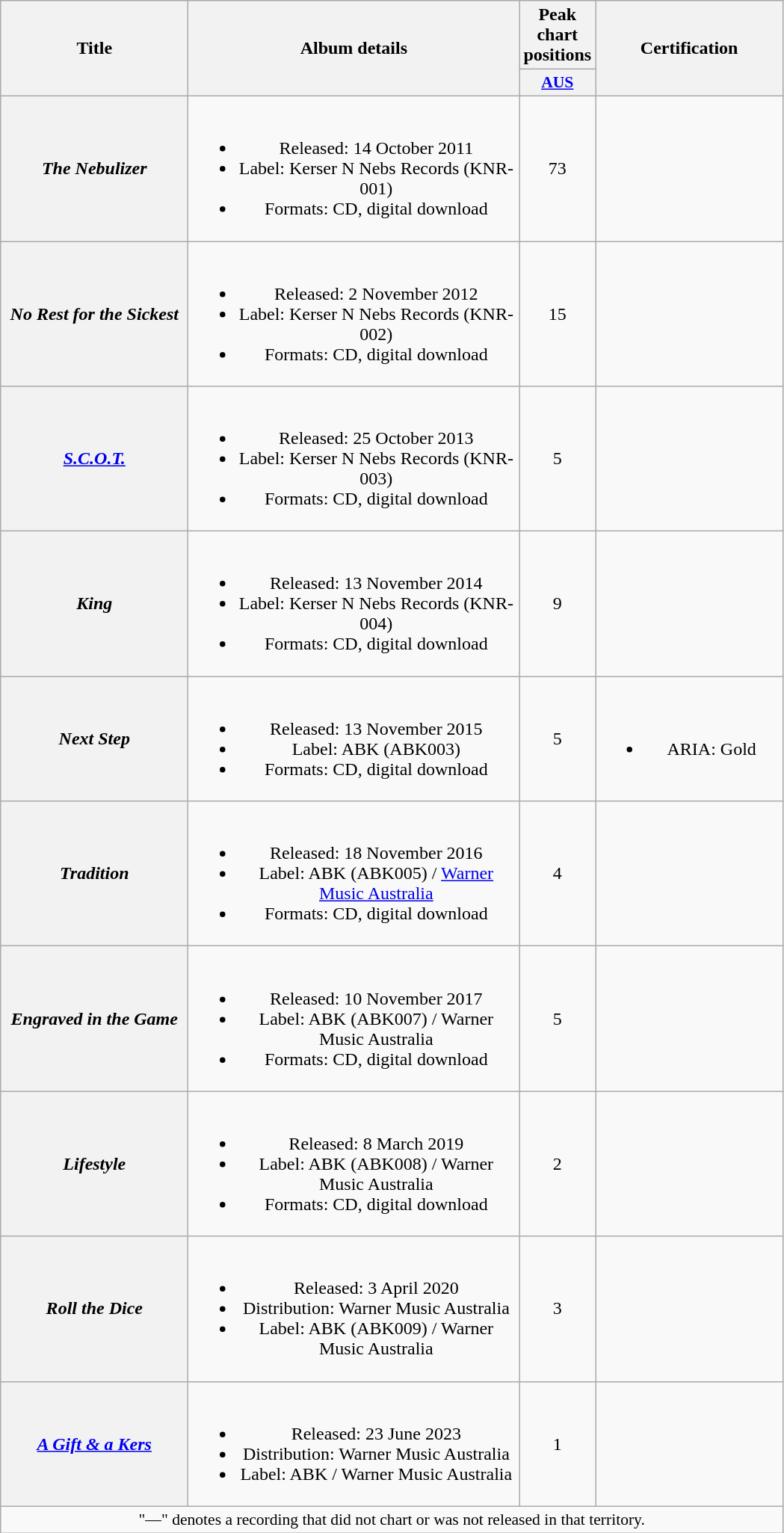<table class="wikitable plainrowheaders" style="text-align:center">
<tr>
<th scope="col" rowspan="2" style="width:10em;">Title</th>
<th scope="col" rowspan="2" style="width:18em;">Album details</th>
<th scope="col" colspan="1">Peak chart positions</th>
<th scope="col" rowspan="2" style="width:10em;">Certification</th>
</tr>
<tr>
<th scope="col" style="width:2.5em; font-size:90%;"><a href='#'>AUS</a><br></th>
</tr>
<tr>
<th scope="row"><em>The Nebulizer</em></th>
<td><br><ul><li>Released: 14 October 2011</li><li>Label: Kerser N Nebs Records (KNR-001)</li><li>Formats: CD, digital download</li></ul></td>
<td>73</td>
<td></td>
</tr>
<tr>
<th scope="row"><em>No Rest for the Sickest</em></th>
<td><br><ul><li>Released: 2 November 2012</li><li>Label: Kerser N Nebs Records (KNR-002)</li><li>Formats: CD, digital download</li></ul></td>
<td>15</td>
<td></td>
</tr>
<tr>
<th scope="row"><em><a href='#'>S.C.O.T.</a></em></th>
<td><br><ul><li>Released: 25 October 2013</li><li>Label: Kerser N Nebs Records (KNR-003)</li><li>Formats: CD, digital download</li></ul></td>
<td>5</td>
<td></td>
</tr>
<tr>
<th scope="row"><em>King</em></th>
<td><br><ul><li>Released: 13 November 2014</li><li>Label: Kerser N Nebs Records (KNR-004)</li><li>Formats: CD, digital download</li></ul></td>
<td>9</td>
<td></td>
</tr>
<tr>
<th scope="row"><em>Next Step</em></th>
<td><br><ul><li>Released: 13 November 2015</li><li>Label: ABK (ABK003)</li><li>Formats: CD, digital download</li></ul></td>
<td>5</td>
<td><br><ul><li>ARIA: Gold</li></ul></td>
</tr>
<tr>
<th scope="row"><em>Tradition</em></th>
<td><br><ul><li>Released: 18 November 2016</li><li>Label: ABK (ABK005) / <a href='#'>Warner Music Australia</a></li><li>Formats: CD, digital download</li></ul></td>
<td>4</td>
<td></td>
</tr>
<tr>
<th scope="row"><em>Engraved in the Game</em></th>
<td><br><ul><li>Released: 10 November 2017</li><li>Label: ABK (ABK007) / Warner Music Australia</li><li>Formats: CD, digital download</li></ul></td>
<td>5</td>
<td></td>
</tr>
<tr>
<th scope="row"><em>Lifestyle</em></th>
<td><br><ul><li>Released: 8 March 2019</li><li>Label: ABK (ABK008) / Warner Music Australia</li><li>Formats: CD, digital download</li></ul></td>
<td>2</td>
<td></td>
</tr>
<tr>
<th scope="row"><em>Roll the Dice</em></th>
<td><br><ul><li>Released: 3 April 2020</li><li>Distribution: Warner Music Australia</li><li>Label: ABK (ABK009) / Warner Music Australia</li></ul></td>
<td>3</td>
<td></td>
</tr>
<tr>
<th scope="row"><em><a href='#'>A Gift & a Kers</a></em></th>
<td><br><ul><li>Released: 23 June 2023</li><li>Distribution: Warner Music Australia</li><li>Label: ABK / Warner Music Australia</li></ul></td>
<td>1<br></td>
<td></td>
</tr>
<tr>
<td colspan="6" style="font-size:90%">"—" denotes a recording that did not chart or was not released in that territory.</td>
</tr>
</table>
